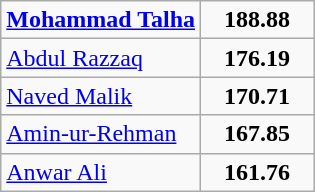<table class="wikitable">
<tr>
<td><strong><a href='#'>Mohammad Talha</a></strong></td>
<td>   <strong>188.88</strong>   </td>
</tr>
<tr>
<td><a href='#'>Abdul Razzaq</a></td>
<td>   <strong>176.19</strong>   </td>
</tr>
<tr>
<td><a href='#'>Naved Malik</a></td>
<td>   <strong>170.71</strong>   </td>
</tr>
<tr>
<td><a href='#'>Amin-ur-Rehman</a></td>
<td>   <strong>167.85</strong>   </td>
</tr>
<tr>
<td><a href='#'>Anwar Ali</a></td>
<td>   <strong>161.76  </strong>   </td>
</tr>
</table>
